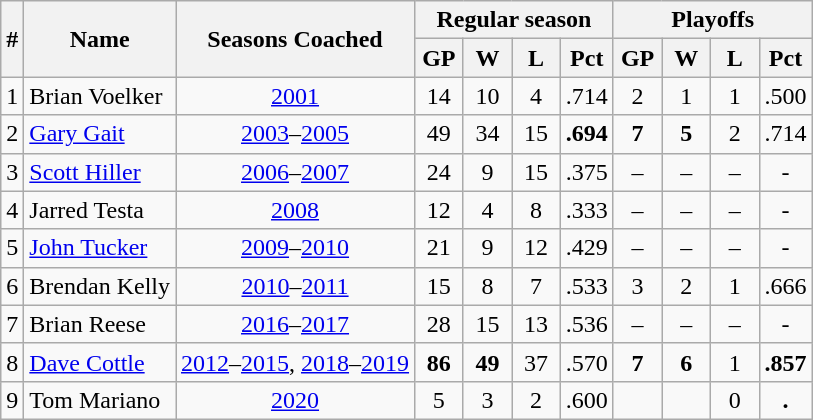<table class="wikitable" style="text-align:center;">
<tr>
<th rowspan="2">#</th>
<th rowspan="2">Name</th>
<th rowspan="2">Seasons Coached</th>
<th colspan="4">Regular season</th>
<th colspan="4">Playoffs</th>
</tr>
<tr>
<th width=25>GP</th>
<th width=25>W</th>
<th width=25>L</th>
<th width=25>Pct</th>
<th width=25>GP</th>
<th width=25>W</th>
<th width=25>L</th>
<th width=25>Pct</th>
</tr>
<tr>
<td>1</td>
<td align=left>Brian Voelker</td>
<td><a href='#'>2001</a></td>
<td>14</td>
<td>10</td>
<td>4</td>
<td>.714</td>
<td>2</td>
<td>1</td>
<td>1</td>
<td>.500</td>
</tr>
<tr>
<td>2</td>
<td align=left><a href='#'>Gary Gait</a></td>
<td><a href='#'>2003</a>–<a href='#'>2005</a></td>
<td>49</td>
<td>34</td>
<td>15</td>
<td><strong>.694</strong></td>
<td><strong>7</strong></td>
<td><strong>5</strong></td>
<td>2</td>
<td>.714</td>
</tr>
<tr>
<td>3</td>
<td align=left><a href='#'>Scott Hiller</a></td>
<td><a href='#'>2006</a>–<a href='#'>2007</a></td>
<td>24</td>
<td>9</td>
<td>15</td>
<td>.375</td>
<td>–</td>
<td>–</td>
<td>–</td>
<td>-</td>
</tr>
<tr>
<td>4</td>
<td align=left>Jarred Testa</td>
<td><a href='#'>2008</a></td>
<td>12</td>
<td>4</td>
<td>8</td>
<td>.333</td>
<td>–</td>
<td>–</td>
<td>–</td>
<td>-</td>
</tr>
<tr>
<td>5</td>
<td align=left><a href='#'>John Tucker</a></td>
<td><a href='#'>2009</a>–<a href='#'>2010</a></td>
<td>21</td>
<td>9</td>
<td>12</td>
<td>.429</td>
<td>–</td>
<td>–</td>
<td>–</td>
<td>-</td>
</tr>
<tr>
<td>6</td>
<td align=left>Brendan Kelly</td>
<td><a href='#'>2010</a>–<a href='#'>2011</a></td>
<td>15</td>
<td>8</td>
<td>7</td>
<td>.533</td>
<td>3</td>
<td>2</td>
<td>1</td>
<td>.666</td>
</tr>
<tr>
<td>7</td>
<td align=left>Brian Reese</td>
<td><a href='#'>2016</a>–<a href='#'>2017</a></td>
<td>28</td>
<td>15</td>
<td>13</td>
<td>.536</td>
<td>–</td>
<td>–</td>
<td>–</td>
<td>-</td>
</tr>
<tr>
<td>8</td>
<td align=left><a href='#'>Dave Cottle</a></td>
<td><a href='#'>2012</a>–<a href='#'>2015</a>, <a href='#'>2018</a>–<a href='#'>2019</a></td>
<td><strong>86</strong></td>
<td><strong>49</strong></td>
<td>37</td>
<td>.570</td>
<td><strong>7</strong></td>
<td><strong>6</strong></td>
<td>1</td>
<td><strong>.857</strong></td>
</tr>
<tr>
<td>9</td>
<td align=left>Tom Mariano</td>
<td><a href='#'>2020</a></td>
<td>5</td>
<td>3</td>
<td>2</td>
<td>.600</td>
<td></td>
<td></td>
<td>0</td>
<td><strong>.</strong></td>
</tr>
</table>
